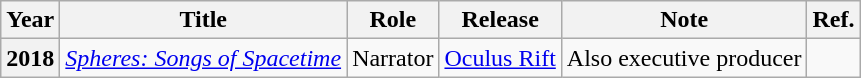<table class="wikitable plainrowheaders" style="margin-right: 0;">
<tr>
<th scope="col">Year</th>
<th scope="col">Title</th>
<th scope="col">Role</th>
<th scope="col">Release</th>
<th scope="col">Note</th>
<th scope="col">Ref.</th>
</tr>
<tr>
<th scope=row>2018</th>
<td><em><a href='#'>Spheres: Songs of Spacetime</a></em></td>
<td>Narrator</td>
<td><a href='#'>Oculus Rift</a></td>
<td>Also executive producer</td>
<td style="text-align:center;"></td>
</tr>
</table>
